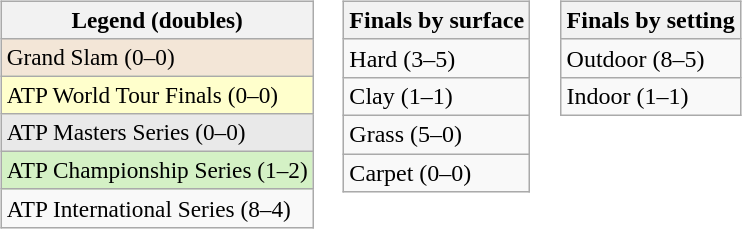<table>
<tr valign="top">
<td><br><table class=wikitable style=font-size:97%>
<tr>
<th>Legend (doubles)</th>
</tr>
<tr bgcolor=f3e6d7>
<td>Grand Slam (0–0)</td>
</tr>
<tr bgcolor=ffffcc>
<td>ATP World Tour Finals (0–0)</td>
</tr>
<tr bgcolor=e9e9e9>
<td>ATP Masters Series (0–0)</td>
</tr>
<tr style="background:#d4f1c5;">
<td>ATP Championship Series (1–2)</td>
</tr>
<tr>
<td>ATP International Series (8–4)</td>
</tr>
</table>
</td>
<td><br><table class="wikitable">
<tr>
<th>Finals by surface</th>
</tr>
<tr>
<td>Hard (3–5)</td>
</tr>
<tr>
<td>Clay (1–1)</td>
</tr>
<tr>
<td>Grass (5–0)</td>
</tr>
<tr>
<td>Carpet (0–0)</td>
</tr>
</table>
</td>
<td><br><table class="wikitable">
<tr>
<th>Finals by setting</th>
</tr>
<tr>
<td>Outdoor (8–5)</td>
</tr>
<tr>
<td>Indoor (1–1)</td>
</tr>
</table>
</td>
</tr>
</table>
